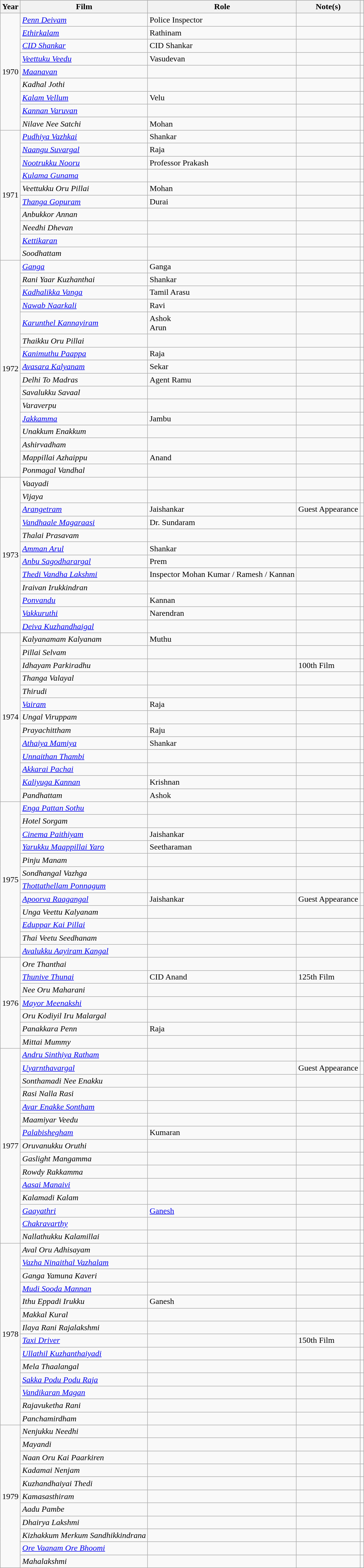<table class="wikitable sortable plainrowheaders">
<tr style="background:#ccc; text-align:center;">
<th scope="col">Year</th>
<th scope="col">Film</th>
<th scope="col">Role</th>
<th scope="col">Note(s)</th>
<th scope="col" class="unsortable"></th>
</tr>
<tr>
<td rowspan="9">1970</td>
<td><em><a href='#'>Penn Deivam</a></em></td>
<td>Police Inspector</td>
<td></td>
<td></td>
</tr>
<tr>
<td><em><a href='#'>Ethirkalam</a></em></td>
<td>Rathinam</td>
<td></td>
<td></td>
</tr>
<tr>
<td><em><a href='#'>CID Shankar</a></em></td>
<td>CID Shankar</td>
<td></td>
<td></td>
</tr>
<tr>
<td><em><a href='#'>Veettuku Veedu</a></em></td>
<td>Vasudevan</td>
<td></td>
<td></td>
</tr>
<tr>
<td><em><a href='#'>Maanavan</a></em></td>
<td></td>
<td></td>
<td></td>
</tr>
<tr>
<td><em>Kadhal Jothi</em></td>
<td></td>
<td></td>
<td></td>
</tr>
<tr>
<td><em><a href='#'>Kalam Vellum</a></em></td>
<td>Velu</td>
<td></td>
<td></td>
</tr>
<tr>
<td><em><a href='#'>Kannan Varuvan</a></em></td>
<td></td>
<td></td>
<td></td>
</tr>
<tr>
<td><em>Nilave Nee Satchi</em></td>
<td>Mohan</td>
<td></td>
<td></td>
</tr>
<tr>
<td rowspan="10">1971</td>
<td><em><a href='#'>Pudhiya Vazhkai</a></em></td>
<td>Shankar</td>
<td></td>
<td></td>
</tr>
<tr>
<td><em><a href='#'>Naangu Suvargal</a></em></td>
<td>Raja</td>
<td></td>
<td></td>
</tr>
<tr>
<td><em><a href='#'>Nootrukku Nooru</a></em></td>
<td>Professor Prakash</td>
<td></td>
<td></td>
</tr>
<tr>
<td><em><a href='#'>Kulama Gunama</a></em></td>
<td></td>
<td></td>
<td></td>
</tr>
<tr>
<td><em>Veettukku Oru Pillai</em></td>
<td>Mohan</td>
<td></td>
<td></td>
</tr>
<tr>
<td><em><a href='#'>Thanga Gopuram</a></em></td>
<td>Durai</td>
<td></td>
<td></td>
</tr>
<tr>
<td><em>Anbukkor Annan</em></td>
<td></td>
<td></td>
<td></td>
</tr>
<tr>
<td><em>Needhi Dhevan</em></td>
<td></td>
<td></td>
<td></td>
</tr>
<tr>
<td><em><a href='#'>Kettikaran</a></em></td>
<td></td>
<td></td>
<td></td>
</tr>
<tr>
<td><em>Soodhattam</em></td>
<td></td>
<td></td>
<td></td>
</tr>
<tr>
<td rowspan="16">1972</td>
<td><em><a href='#'>Ganga</a></em></td>
<td>Ganga</td>
<td></td>
<td></td>
</tr>
<tr>
<td><em>Rani Yaar Kuzhanthai</em></td>
<td>Shankar</td>
<td></td>
<td></td>
</tr>
<tr>
<td><em><a href='#'>Kadhalikka Vanga</a></em></td>
<td>Tamil Arasu</td>
<td></td>
<td></td>
</tr>
<tr>
<td><em><a href='#'>Nawab Naarkali</a></em></td>
<td>Ravi</td>
<td></td>
<td></td>
</tr>
<tr>
<td><em><a href='#'>Karunthel Kannayiram</a></em></td>
<td>Ashok<br>Arun</td>
<td></td>
<td></td>
</tr>
<tr>
<td><em>Thaikku Oru Pillai</em></td>
<td></td>
<td></td>
<td></td>
</tr>
<tr>
<td><em><a href='#'>Kanimuthu Paappa</a></em></td>
<td>Raja</td>
<td></td>
<td></td>
</tr>
<tr>
<td><em><a href='#'>Avasara Kalyanam</a></em></td>
<td>Sekar</td>
<td></td>
<td></td>
</tr>
<tr>
<td><em>Delhi To Madras</em></td>
<td>Agent Ramu</td>
<td></td>
<td></td>
</tr>
<tr>
<td><em>Savalukku Savaal</em></td>
<td></td>
<td></td>
<td></td>
</tr>
<tr>
<td><em>Varaverpu</em></td>
<td></td>
<td></td>
<td></td>
</tr>
<tr>
<td><em><a href='#'>Jakkamma</a></em></td>
<td>Jambu</td>
<td></td>
<td></td>
</tr>
<tr>
<td><em>Unakkum Enakkum</em></td>
<td></td>
<td></td>
<td></td>
</tr>
<tr>
<td><em>Ashirvadham</em></td>
<td></td>
<td></td>
<td></td>
</tr>
<tr>
<td><em>Mappillai Azhaippu</em></td>
<td>Anand</td>
<td></td>
<td></td>
</tr>
<tr>
<td><em>Ponmagal Vandhal</em></td>
<td></td>
<td></td>
<td></td>
</tr>
<tr>
<td rowspan="12">1973</td>
<td><em>Vaayadi</em></td>
<td></td>
<td></td>
<td></td>
</tr>
<tr>
<td><em>Vijaya</em></td>
<td></td>
<td></td>
<td></td>
</tr>
<tr>
<td><em><a href='#'>Arangetram</a></em></td>
<td>Jaishankar</td>
<td>Guest Appearance</td>
<td></td>
</tr>
<tr>
<td><em><a href='#'>Vandhaale Magaraasi</a></em></td>
<td>Dr. Sundaram</td>
<td></td>
<td></td>
</tr>
<tr>
<td><em>Thalai Prasavam</em></td>
<td></td>
<td></td>
<td></td>
</tr>
<tr>
<td><em><a href='#'>Amman Arul</a></em></td>
<td>Shankar</td>
<td></td>
<td></td>
</tr>
<tr>
<td><em><a href='#'>Anbu Sagodharargal</a></em></td>
<td>Prem</td>
<td></td>
<td></td>
</tr>
<tr>
<td><em><a href='#'>Thedi Vandha Lakshmi</a></em></td>
<td>Inspector Mohan Kumar / Ramesh / Kannan</td>
<td></td>
<td></td>
</tr>
<tr>
<td><em>Iraivan Irukkindran</em></td>
<td></td>
<td></td>
<td></td>
</tr>
<tr>
<td><em><a href='#'>Ponvandu</a></em></td>
<td>Kannan</td>
<td></td>
<td></td>
</tr>
<tr>
<td><em><a href='#'>Vakkuruthi</a></em></td>
<td>Narendran</td>
<td></td>
<td></td>
</tr>
<tr>
<td><em><a href='#'>Deiva Kuzhandhaigal</a></em></td>
<td></td>
<td></td>
<td></td>
</tr>
<tr>
<td rowspan="13">1974</td>
<td><em>Kalyanamam Kalyanam</em></td>
<td>Muthu</td>
<td></td>
<td></td>
</tr>
<tr>
<td><em>Pillai Selvam</em></td>
<td></td>
<td></td>
<td></td>
</tr>
<tr>
<td><em>Idhayam Parkiradhu</em></td>
<td></td>
<td>100th Film</td>
<td></td>
</tr>
<tr>
<td><em>Thanga Valayal</em></td>
<td></td>
<td></td>
<td></td>
</tr>
<tr>
<td><em>Thirudi</em></td>
<td></td>
<td></td>
<td></td>
</tr>
<tr>
<td><em><a href='#'>Vairam</a></em></td>
<td>Raja</td>
<td></td>
<td></td>
</tr>
<tr>
<td><em>Ungal Viruppam</em></td>
<td></td>
<td></td>
<td></td>
</tr>
<tr>
<td><em>Prayachittham</em></td>
<td>Raju</td>
<td></td>
<td></td>
</tr>
<tr>
<td><em><a href='#'>Athaiya Mamiya</a></em></td>
<td>Shankar</td>
<td></td>
<td></td>
</tr>
<tr>
<td><em><a href='#'>Unnaithan Thambi</a></em></td>
<td></td>
<td></td>
<td></td>
</tr>
<tr>
<td><em><a href='#'>Akkarai Pachai</a></em></td>
<td></td>
<td></td>
<td></td>
</tr>
<tr>
<td><em><a href='#'>Kaliyuga Kannan</a></em></td>
<td>Krishnan</td>
<td></td>
<td></td>
</tr>
<tr>
<td><em>Pandhattam</em></td>
<td>Ashok</td>
<td></td>
<td></td>
</tr>
<tr>
<td rowspan="12">1975</td>
<td><em><a href='#'>Enga Pattan Sothu</a></em></td>
<td></td>
<td></td>
<td></td>
</tr>
<tr>
<td><em>Hotel Sorgam</em></td>
<td></td>
<td></td>
<td></td>
</tr>
<tr>
<td><em><a href='#'>Cinema Paithiyam</a></em></td>
<td>Jaishankar</td>
<td></td>
<td></td>
</tr>
<tr>
<td><em><a href='#'>Yarukku Maappillai Yaro</a></em></td>
<td>Seetharaman</td>
<td></td>
<td></td>
</tr>
<tr>
<td><em>Pinju Manam</em></td>
<td></td>
<td></td>
<td></td>
</tr>
<tr>
<td><em>Sondhangal Vazhga</em></td>
<td></td>
<td></td>
<td></td>
</tr>
<tr>
<td><em><a href='#'>Thottathellam Ponnagum</a></em></td>
<td></td>
<td></td>
<td></td>
</tr>
<tr>
<td><em><a href='#'>Apoorva Raagangal</a></em></td>
<td>Jaishankar</td>
<td>Guest Appearance</td>
<td></td>
</tr>
<tr>
<td><em>Unga Veettu Kalyanam</em></td>
<td></td>
<td></td>
<td></td>
</tr>
<tr>
<td><em><a href='#'>Eduppar Kai Pillai</a></em></td>
<td></td>
<td></td>
<td></td>
</tr>
<tr>
<td><em>Thai Veetu Seedhanam</em></td>
<td></td>
<td></td>
<td></td>
</tr>
<tr>
<td><em><a href='#'>Avalukku Aayiram Kangal</a></em></td>
<td></td>
<td></td>
<td></td>
</tr>
<tr>
<td rowspan="7">1976</td>
<td><em>Ore Thanthai</em></td>
<td></td>
<td></td>
<td></td>
</tr>
<tr>
<td><em><a href='#'>Thunive Thunai</a></em></td>
<td>CID Anand</td>
<td>125th Film</td>
<td></td>
</tr>
<tr>
<td><em>Nee Oru Maharani</em></td>
<td></td>
<td></td>
<td></td>
</tr>
<tr>
<td><em><a href='#'>Mayor Meenakshi</a></em></td>
<td></td>
<td></td>
<td></td>
</tr>
<tr>
<td><em>Oru Kodiyil Iru Malargal</em></td>
<td></td>
<td></td>
<td></td>
</tr>
<tr>
<td><em>Panakkara Penn</em></td>
<td>Raja</td>
<td></td>
<td></td>
</tr>
<tr>
<td><em>Mittai Mummy</em></td>
<td></td>
<td></td>
<td></td>
</tr>
<tr>
<td rowspan="15">1977</td>
<td><em><a href='#'>Andru Sinthiya Ratham</a></em></td>
<td></td>
<td></td>
<td></td>
</tr>
<tr>
<td><em><a href='#'>Uyarnthavargal</a></em></td>
<td></td>
<td>Guest Appearance</td>
<td></td>
</tr>
<tr>
<td><em>Sonthamadi Nee Enakku</em></td>
<td></td>
<td></td>
<td></td>
</tr>
<tr>
<td><em>Rasi Nalla Rasi</em></td>
<td></td>
<td></td>
<td></td>
</tr>
<tr>
<td><em><a href='#'>Avar Enakke Sontham</a></em></td>
<td></td>
<td></td>
<td></td>
</tr>
<tr>
<td><em>Maamiyar Veedu</em></td>
<td></td>
<td></td>
<td></td>
</tr>
<tr>
<td><em><a href='#'>Palabishegham</a></em></td>
<td>Kumaran</td>
<td></td>
<td></td>
</tr>
<tr>
<td><em>Oruvanukku Oruthi</em></td>
<td></td>
<td></td>
<td></td>
</tr>
<tr>
<td><em>Gaslight Mangamma</em></td>
<td></td>
<td></td>
<td></td>
</tr>
<tr>
<td><em>Rowdy Rakkamma</em></td>
<td></td>
<td></td>
<td></td>
</tr>
<tr>
<td><em><a href='#'>Aasai Manaivi</a></em></td>
<td></td>
<td></td>
<td></td>
</tr>
<tr>
<td><em>Kalamadi Kalam</em></td>
<td></td>
<td></td>
<td></td>
</tr>
<tr>
<td><em><a href='#'>Gaayathri</a></em></td>
<td><a href='#'>Ganesh</a></td>
<td></td>
<td></td>
</tr>
<tr>
<td><em><a href='#'>Chakravarthy</a></em></td>
<td></td>
<td></td>
<td></td>
</tr>
<tr>
<td><em>Nallathukku Kalamillai</em></td>
<td></td>
<td></td>
<td></td>
</tr>
<tr>
<td rowspan="14">1978</td>
<td><em>Aval Oru Adhisayam</em></td>
<td></td>
<td></td>
<td></td>
</tr>
<tr>
<td><em><a href='#'>Vazha Ninaithal Vazhalam</a></em></td>
<td></td>
<td></td>
<td></td>
</tr>
<tr>
<td><em>Ganga Yamuna Kaveri</em></td>
<td></td>
<td></td>
<td></td>
</tr>
<tr>
<td><em><a href='#'>Mudi Sooda Mannan</a></em></td>
<td></td>
<td></td>
<td></td>
</tr>
<tr>
<td><em>Ithu Eppadi Irukku</em></td>
<td>Ganesh</td>
<td></td>
<td></td>
</tr>
<tr>
<td><em>Makkal Kural</em></td>
<td></td>
<td></td>
<td></td>
</tr>
<tr>
<td><em>Ilaya Rani Rajalakshmi</em></td>
<td></td>
<td></td>
</tr>
<tr>
<td><em><a href='#'>Taxi Driver</a></em></td>
<td></td>
<td>150th Film</td>
<td></td>
</tr>
<tr>
<td><em><a href='#'>Ullathil Kuzhanthaiyadi</a></em></td>
<td></td>
<td></td>
<td></td>
</tr>
<tr>
<td><em>Mela Thaalangal</em></td>
<td></td>
<td></td>
<td></td>
</tr>
<tr>
<td><em><a href='#'>Sakka Podu Podu Raja</a></em></td>
<td></td>
<td></td>
<td></td>
</tr>
<tr>
<td><em><a href='#'>Vandikaran Magan</a></em></td>
<td></td>
<td></td>
<td></td>
</tr>
<tr>
<td><em>Rajavuketha Rani</em></td>
<td></td>
<td></td>
<td></td>
</tr>
<tr>
<td><em>Panchamirdham</em></td>
<td></td>
<td></td>
<td></td>
</tr>
<tr>
<td rowspan="11">1979</td>
<td><em>Nenjukku Needhi</em></td>
<td></td>
<td></td>
<td></td>
</tr>
<tr>
<td><em>Mayandi</em></td>
<td></td>
<td></td>
<td></td>
</tr>
<tr>
<td><em>Naan Oru Kai Paarkiren</em></td>
<td></td>
<td></td>
<td></td>
</tr>
<tr>
<td><em>Kadamai Nenjam</em></td>
<td></td>
<td></td>
<td></td>
</tr>
<tr>
<td><em>Kuzhandhaiyai Thedi</em></td>
<td></td>
<td></td>
<td></td>
</tr>
<tr>
<td><em>Kamasasthiram</em></td>
<td></td>
<td></td>
<td></td>
</tr>
<tr>
<td><em>Aadu Pambe</em></td>
<td></td>
<td></td>
<td></td>
</tr>
<tr>
<td><em>Dhairya Lakshmi</em></td>
<td></td>
<td></td>
<td></td>
</tr>
<tr>
<td><em>Kizhakkum Merkum Sandhikkindrana</em></td>
<td></td>
<td></td>
<td></td>
</tr>
<tr>
<td><em><a href='#'>Ore Vaanam Ore Bhoomi</a></em></td>
<td></td>
<td></td>
<td></td>
</tr>
<tr>
<td><em>Mahalakshmi</em></td>
<td></td>
<td></td>
<td></td>
</tr>
</table>
